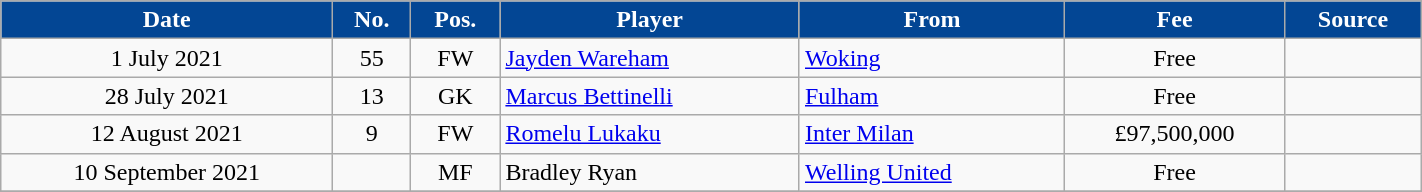<table class="wikitable sortable" style="text-align:center;width:75%;">
<tr>
<th scope="col" style="background-color:#034694;color:#FFFFFF">Date</th>
<th scope="col" style="background-color:#034694;color:#FFFFFF">No.</th>
<th scope="col" style="background-color:#034694;color:#FFFFFF">Pos.</th>
<th scope="col" style="background-color:#034694;color:#FFFFFF">Player</th>
<th scope="col" style="background-color:#034694;color:#FFFFFF">From</th>
<th scope="col" style="background-color:#034694;color:#FFFFFF" data-sort-type="currency">Fee</th>
<th scope="col" class="unsortable" style="background-color:#034694;color:#FFFFFF">Source</th>
</tr>
<tr>
<td>1 July 2021</td>
<td>55</td>
<td>FW</td>
<td align=left> <a href='#'>Jayden Wareham</a></td>
<td align=left> <a href='#'>Woking</a></td>
<td>Free</td>
<td></td>
</tr>
<tr>
<td>28 July 2021</td>
<td>13</td>
<td>GK</td>
<td align=left> <a href='#'>Marcus Bettinelli</a></td>
<td align=left> <a href='#'>Fulham</a></td>
<td>Free</td>
<td></td>
</tr>
<tr>
<td>12 August 2021</td>
<td>9</td>
<td>FW</td>
<td align=left> <a href='#'>Romelu Lukaku</a></td>
<td align=left> <a href='#'>Inter Milan</a></td>
<td>£97,500,000</td>
<td></td>
</tr>
<tr>
<td>10 September 2021</td>
<td></td>
<td>MF</td>
<td align=left> Bradley Ryan</td>
<td align=left> <a href='#'>Welling United</a></td>
<td>Free</td>
<td></td>
</tr>
<tr>
</tr>
</table>
